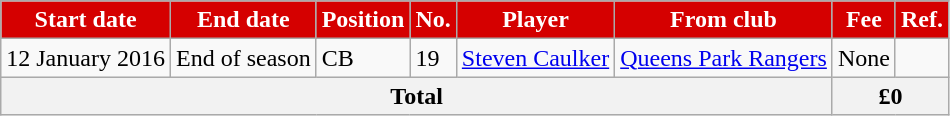<table class="wikitable sortable">
<tr>
<th style="background:#d50000; color:white;">Start date</th>
<th style="background:#d50000; color:white;">End date</th>
<th style="background:#d50000; color:white;">Position</th>
<th style="background:#d50000; color:white;">No.</th>
<th style="background:#d50000; color:white;">Player</th>
<th style="background:#d50000; color:white;">From club</th>
<th style="background:#d50000; color:white;">Fee</th>
<th style="background:#d50000; color:white;">Ref.</th>
</tr>
<tr>
<td>12 January 2016</td>
<td>End of season</td>
<td>CB</td>
<td>19</td>
<td> <a href='#'>Steven Caulker</a></td>
<td> <a href='#'>Queens Park Rangers</a></td>
<td>None</td>
<td></td>
</tr>
<tr>
<th colspan="6">Total</th>
<th colspan="3">£0</th>
</tr>
</table>
